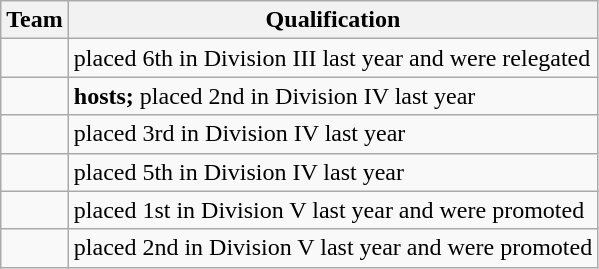<table class="wikitable">
<tr>
<th>Team</th>
<th>Qualification</th>
</tr>
<tr>
<td></td>
<td>placed 6th in Division III last year and were relegated</td>
</tr>
<tr>
<td></td>
<td><strong>hosts;</strong> placed 2nd in Division IV last year</td>
</tr>
<tr>
<td></td>
<td>placed 3rd in Division IV last year</td>
</tr>
<tr>
<td></td>
<td>placed 5th in Division IV last year</td>
</tr>
<tr>
<td></td>
<td>placed 1st in Division V last year and were promoted</td>
</tr>
<tr>
<td></td>
<td>placed 2nd in Division V last year and were promoted</td>
</tr>
</table>
